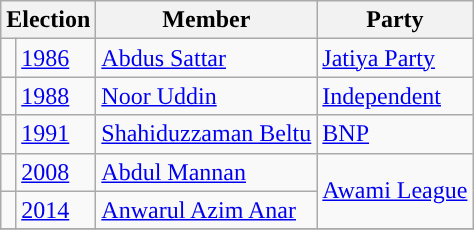<table class="wikitable">
<tr>
<th colspan="2">Election</th>
<th>Member</th>
<th>Party</th>
</tr>
<tr>
<td style="background-color:"></td>
<td><a href='#'>1986</a></td>
<td><a href='#'>Abdus Sattar</a></td>
<td><a href='#'>Jatiya Party</a></td>
</tr>
<tr>
<td style="background-color:"></td>
<td><a href='#'>1988</a></td>
<td><a href='#'>Noor Uddin</a></td>
<td><a href='#'>Independent</a></td>
</tr>
<tr>
<td style="background-color:"></td>
<td><a href='#'>1991</a></td>
<td><a href='#'>Shahiduzzaman Beltu</a></td>
<td><a href='#'>BNP</a></td>
</tr>
<tr>
<td style="background-color:"></td>
<td><a href='#'>2008</a></td>
<td><a href='#'>Abdul Mannan</a></td>
<td rowspan="2"><a href='#'>Awami League</a></td>
</tr>
<tr>
<td style="background-color:"></td>
<td><a href='#'>2014</a></td>
<td><a href='#'>Anwarul Azim Anar</a></td>
</tr>
<tr>
</tr>
</table>
